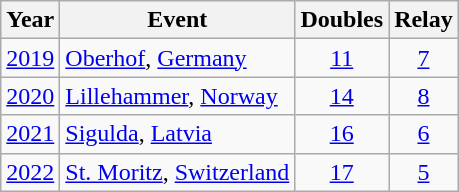<table class="wikitable sortable" style="text-align:center;">
<tr>
<th>Year</th>
<th>Event</th>
<th>Doubles</th>
<th>Relay</th>
</tr>
<tr>
<td><a href='#'>2019</a></td>
<td style="text-align:left;"> <a href='#'>Oberhof</a>, <a href='#'>Germany</a></td>
<td><a href='#'>11</a></td>
<td><a href='#'>7</a></td>
</tr>
<tr>
<td><a href='#'>2020</a></td>
<td style="text-align:left;"> <a href='#'>Lillehammer</a>, <a href='#'>Norway</a></td>
<td><a href='#'>14</a></td>
<td><a href='#'>8</a></td>
</tr>
<tr>
<td><a href='#'>2021</a></td>
<td style="text-align:left;"> <a href='#'>Sigulda</a>, <a href='#'>Latvia</a></td>
<td><a href='#'>16</a></td>
<td><a href='#'>6</a></td>
</tr>
<tr>
<td><a href='#'>2022</a></td>
<td style="text-align:left;"> <a href='#'>St. Moritz</a>, <a href='#'>Switzerland</a></td>
<td><a href='#'>17</a></td>
<td><a href='#'>5</a></td>
</tr>
</table>
